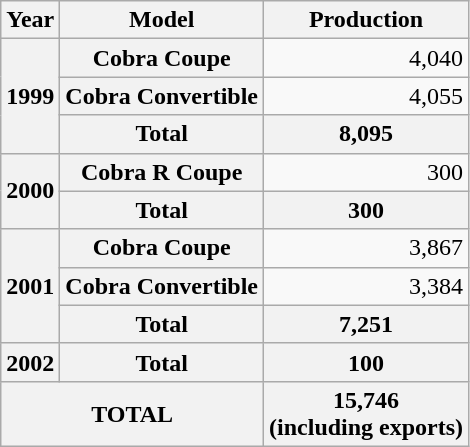<table class=wikitable>
<tr>
<th>Year</th>
<th>Model</th>
<th>Production</th>
</tr>
<tr>
<th rowspan=3>1999</th>
<th align=right>Cobra Coupe</th>
<td align=right>4,040</td>
</tr>
<tr>
<th align=right>Cobra Convertible</th>
<td align=right>4,055</td>
</tr>
<tr>
<th align=right>Total</th>
<th align=right>8,095</th>
</tr>
<tr>
<th rowspan=2>2000</th>
<th align=right>Cobra R Coupe</th>
<td align=right>300</td>
</tr>
<tr>
<th align=right>Total</th>
<th align=right>300</th>
</tr>
<tr>
<th rowspan=3>2001</th>
<th align=right>Cobra Coupe</th>
<td align=right>3,867</td>
</tr>
<tr>
<th align=right>Cobra Convertible</th>
<td align=right>3,384</td>
</tr>
<tr>
<th align=right>Total</th>
<th align=right>7,251</th>
</tr>
<tr>
<th align=right>2002</th>
<th align=right>Total</th>
<th align=right>100</th>
</tr>
<tr>
<th colspan=2>TOTAL</th>
<th align=right>15,746<br>(including exports)</th>
</tr>
</table>
